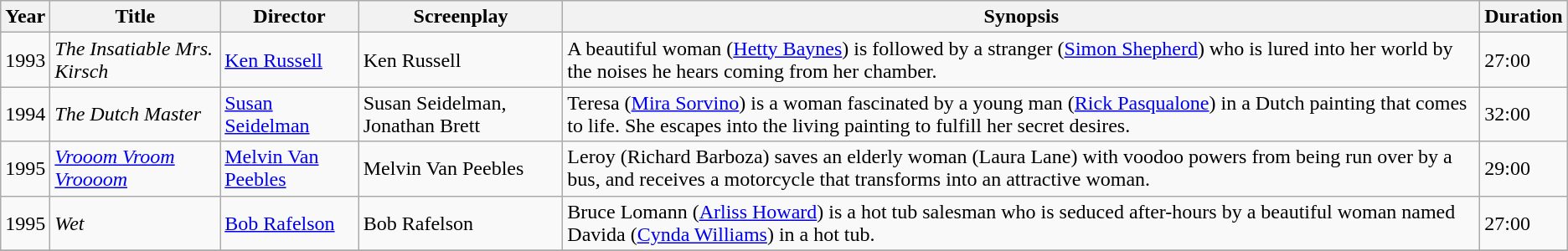<table class="wikitable sortable">
<tr>
<th>Year</th>
<th>Title</th>
<th>Director</th>
<th>Screenplay</th>
<th>Synopsis</th>
<th>Duration</th>
</tr>
<tr>
<td>1993</td>
<td><em>The Insatiable Mrs. Kirsch</em></td>
<td><a href='#'>Ken Russell</a></td>
<td>Ken Russell</td>
<td>A beautiful woman (<a href='#'>Hetty Baynes</a>) is followed by a stranger (<a href='#'>Simon Shepherd</a>) who is lured into her world by the noises he hears coming from her chamber.</td>
<td>27:00</td>
</tr>
<tr>
<td>1994</td>
<td><em>The Dutch Master</em></td>
<td><a href='#'>Susan Seidelman</a></td>
<td>Susan Seidelman, Jonathan Brett</td>
<td>Teresa (<a href='#'>Mira Sorvino</a>) is a woman fascinated by a young man (<a href='#'>Rick Pasqualone</a>) in a Dutch painting that comes to life. She escapes into the living painting to fulfill her secret desires.</td>
<td>32:00</td>
</tr>
<tr>
<td>1995</td>
<td><em><a href='#'>Vrooom Vroom Vroooom</a></em></td>
<td><a href='#'>Melvin Van Peebles</a></td>
<td>Melvin Van Peebles</td>
<td>Leroy (Richard Barboza) saves an elderly woman (Laura Lane) with voodoo powers from being run over by a bus, and receives a motorcycle that transforms into an attractive woman.</td>
<td>29:00</td>
</tr>
<tr>
<td>1995</td>
<td><em>Wet</em></td>
<td><a href='#'>Bob Rafelson</a></td>
<td>Bob Rafelson</td>
<td>Bruce Lomann (<a href='#'>Arliss Howard</a>) is a hot tub salesman who is seduced after-hours by a beautiful woman named Davida (<a href='#'>Cynda Williams</a>) in a hot tub.</td>
<td>27:00</td>
</tr>
<tr>
</tr>
</table>
